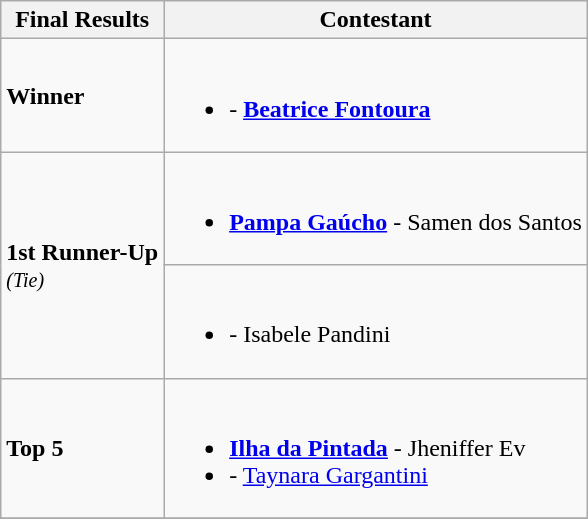<table class="wikitable">
<tr>
<th>Final Results</th>
<th>Contestant</th>
</tr>
<tr>
<td><strong>Winner</strong></td>
<td><br><ul><li><strong></strong> - <strong><a href='#'>Beatrice Fontoura</a></strong></li></ul></td>
</tr>
<tr>
<td rowspan=2><strong>1st Runner-Up</strong><br><small><em>(Tie)</em></small></td>
<td><br><ul><li><strong> <a href='#'>Pampa Gaúcho</a></strong> - Samen dos Santos</li></ul></td>
</tr>
<tr>
<td><br><ul><li><strong></strong> - Isabele Pandini</li></ul></td>
</tr>
<tr>
<td><strong>Top 5</strong></td>
<td><br><ul><li><strong> <a href='#'>Ilha da Pintada</a></strong> - Jheniffer Ev</li><li><strong></strong> - <a href='#'>Taynara Gargantini</a></li></ul></td>
</tr>
<tr>
</tr>
</table>
